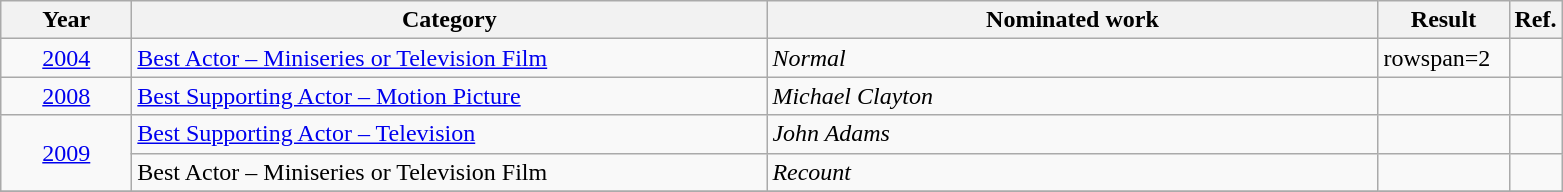<table class=wikitable>
<tr>
<th scope="col" style="width:5em;">Year</th>
<th scope="col" style="width:26em;">Category</th>
<th scope="col" style="width:25em;">Nominated work</th>
<th scope="col" style="width:5em;">Result</th>
<th>Ref.</th>
</tr>
<tr>
<td style="text-align:center;"><a href='#'>2004</a></td>
<td><a href='#'>Best Actor – Miniseries or Television Film</a></td>
<td><em>Normal</em></td>
<td>rowspan=2  </td>
<td></td>
</tr>
<tr>
<td style="text-align:center;"><a href='#'>2008</a></td>
<td><a href='#'>Best Supporting Actor – Motion Picture</a></td>
<td><em>Michael Clayton</em></td>
<td></td>
</tr>
<tr>
<td style="text-align:center;", rowspan=2><a href='#'>2009</a></td>
<td><a href='#'>Best Supporting Actor – Television</a></td>
<td><em>John Adams</em></td>
<td></td>
<td></td>
</tr>
<tr>
<td>Best Actor – Miniseries or Television Film</td>
<td><em>Recount</em></td>
<td></td>
<td></td>
</tr>
<tr>
</tr>
</table>
